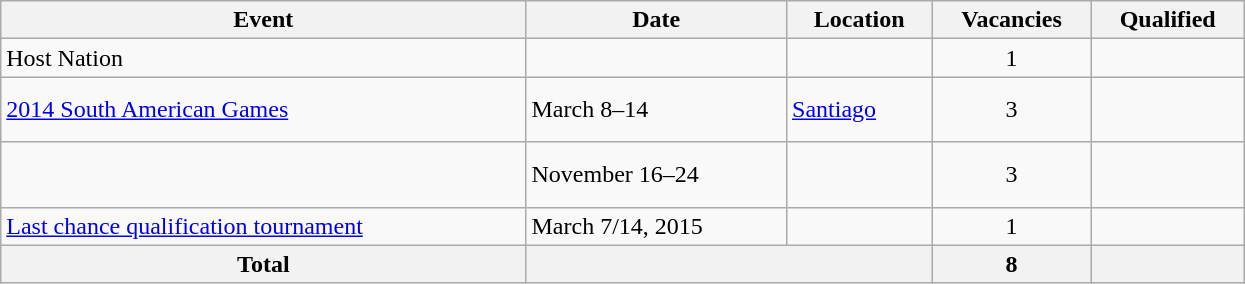<table class="wikitable" width=830>
<tr>
<th>Event</th>
<th>Date</th>
<th>Location</th>
<th>Vacancies</th>
<th>Qualified</th>
</tr>
<tr>
<td>Host Nation</td>
<td></td>
<td></td>
<td align=center>1</td>
<td></td>
</tr>
<tr>
<td><a href='#'>2014 South American Games</a></td>
<td>March 8–14</td>
<td> <a href='#'>Santiago</a></td>
<td align=center>3</td>
<td><br><br></td>
</tr>
<tr>
<td></td>
<td>November 16–24</td>
<td></td>
<td align=center>3</td>
<td><br><br></td>
</tr>
<tr>
<td><a href='#'>Last chance qualification tournament</a></td>
<td>March 7/14, 2015</td>
<td><br></td>
<td align=center>1</td>
<td></td>
</tr>
<tr>
<th>Total</th>
<th colspan="2"></th>
<th>8</th>
<th></th>
</tr>
</table>
